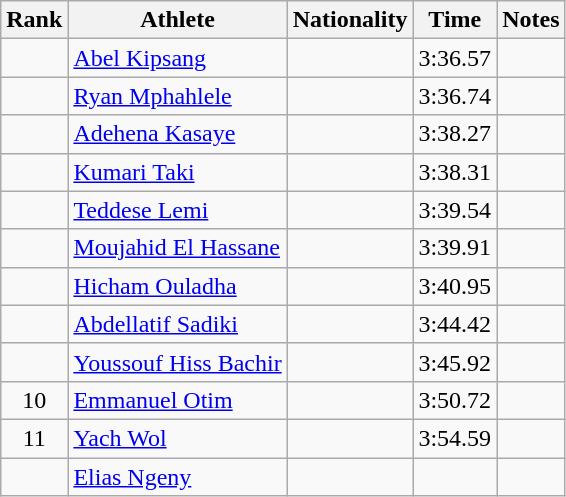<table class="wikitable sortable" style="text-align:center">
<tr>
<th>Rank</th>
<th>Athlete</th>
<th>Nationality</th>
<th>Time</th>
<th>Notes</th>
</tr>
<tr>
<td></td>
<td align="left"><a href='#'>Abel Kipsang</a></td>
<td align=left></td>
<td>3:36.57</td>
<td></td>
</tr>
<tr>
<td></td>
<td align="left"><a href='#'>Ryan Mphahlele</a></td>
<td align=left></td>
<td>3:36.74</td>
<td></td>
</tr>
<tr>
<td></td>
<td align="left"><a href='#'>Adehena Kasaye</a></td>
<td align=left></td>
<td>3:38.27</td>
<td></td>
</tr>
<tr>
<td></td>
<td align="left"><a href='#'>Kumari Taki</a></td>
<td align=left></td>
<td>3:38.31</td>
<td></td>
</tr>
<tr>
<td></td>
<td align="left"><a href='#'>Teddese Lemi</a></td>
<td align=left></td>
<td>3:39.54</td>
<td></td>
</tr>
<tr>
<td></td>
<td align="left"><a href='#'>Moujahid El Hassane</a></td>
<td align=left></td>
<td>3:39.91</td>
<td></td>
</tr>
<tr>
<td></td>
<td align="left"><a href='#'>Hicham Ouladha</a></td>
<td align=left></td>
<td>3:40.95</td>
<td></td>
</tr>
<tr>
<td></td>
<td align="left"><a href='#'>Abdellatif Sadiki</a></td>
<td align=left></td>
<td>3:44.42</td>
<td></td>
</tr>
<tr>
<td></td>
<td align="left"><a href='#'>Youssouf Hiss Bachir</a></td>
<td align=left></td>
<td>3:45.92</td>
<td></td>
</tr>
<tr>
<td>10</td>
<td align="left"><a href='#'>Emmanuel Otim</a></td>
<td align=left></td>
<td>3:50.72</td>
<td></td>
</tr>
<tr>
<td>11</td>
<td align="left"><a href='#'>Yach Wol</a></td>
<td align=left></td>
<td>3:54.59</td>
<td></td>
</tr>
<tr>
<td></td>
<td align="left"><a href='#'>Elias Ngeny</a></td>
<td align=left></td>
<td></td>
<td></td>
</tr>
</table>
